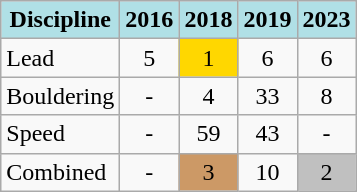<table class="wikitable" style="text-align: center;">
<tr>
<th style="background: #b0e0e6;">Discipline</th>
<th style="background: #b0e0e6;">2016</th>
<th style="background: #b0e0e6;">2018</th>
<th style="background: #b0e0e6;">2019</th>
<th style="background: #b0e0e6;">2023</th>
</tr>
<tr>
<td align="left">Lead</td>
<td>5</td>
<td style="background:gold">1</td>
<td>6</td>
<td>6</td>
</tr>
<tr>
<td align="left">Bouldering</td>
<td>-</td>
<td>4</td>
<td>33</td>
<td>8</td>
</tr>
<tr>
<td align="left">Speed</td>
<td>-</td>
<td>59</td>
<td>43</td>
<td>-</td>
</tr>
<tr>
<td align="left">Combined</td>
<td>-</td>
<td style="background:#cc9966">3</td>
<td>10</td>
<td style="background:silver">2</td>
</tr>
</table>
